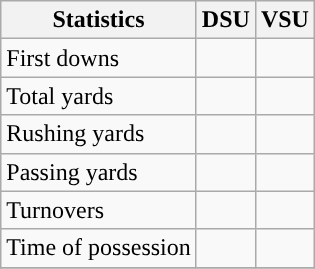<table class="wikitable">
<tr>
<th>Statistics</th>
<th>DSU</th>
<th>VSU</th>
</tr>
<tr>
<td>First downs</td>
<td></td>
<td></td>
</tr>
<tr>
<td>Total yards</td>
<td></td>
<td></td>
</tr>
<tr>
<td>Rushing yards</td>
<td></td>
<td></td>
</tr>
<tr>
<td>Passing yards</td>
<td></td>
<td></td>
</tr>
<tr>
<td>Turnovers</td>
<td></td>
<td></td>
</tr>
<tr>
<td>Time of possession</td>
<td></td>
<td></td>
</tr>
<tr>
</tr>
</table>
